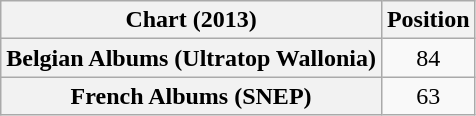<table class="wikitable sortable plainrowheaders" style="text-align:center">
<tr>
<th scope="col">Chart (2013)</th>
<th scope="col">Position</th>
</tr>
<tr>
<th scope="row">Belgian Albums (Ultratop Wallonia)</th>
<td>84</td>
</tr>
<tr>
<th scope="row">French Albums (SNEP)</th>
<td>63</td>
</tr>
</table>
